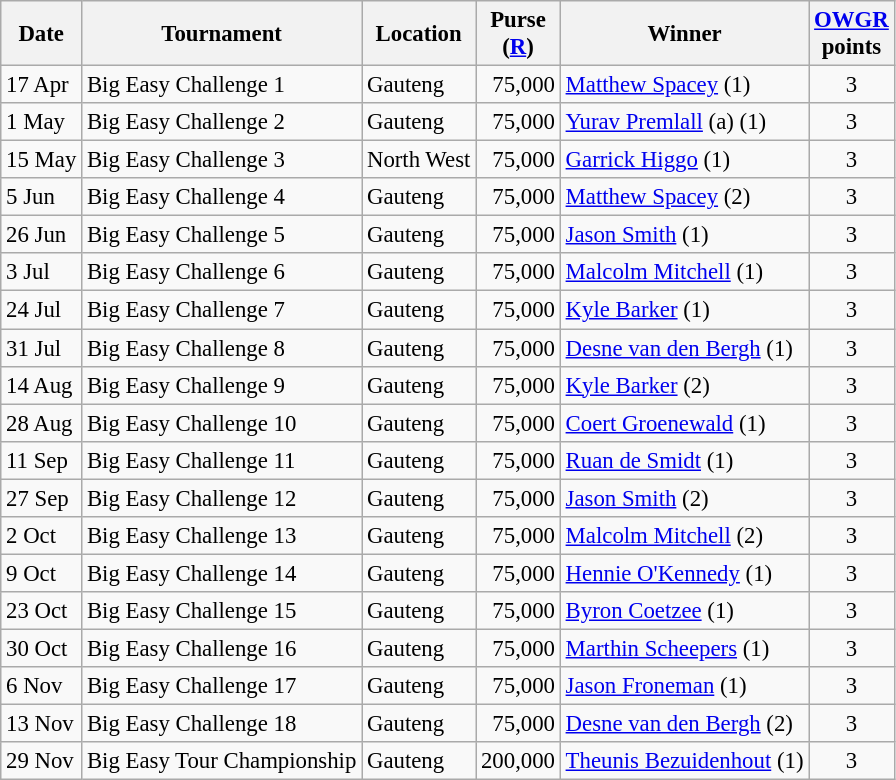<table class="wikitable" style="font-size:95%;">
<tr>
<th>Date</th>
<th>Tournament</th>
<th>Location</th>
<th>Purse<br>(<a href='#'>R</a>)</th>
<th>Winner</th>
<th><a href='#'>OWGR</a><br>points</th>
</tr>
<tr>
<td>17 Apr</td>
<td>Big Easy Challenge 1</td>
<td>Gauteng</td>
<td align=right>75,000</td>
<td> <a href='#'>Matthew Spacey</a> (1)</td>
<td align=center>3</td>
</tr>
<tr>
<td>1 May</td>
<td>Big Easy Challenge 2</td>
<td>Gauteng</td>
<td align=right>75,000</td>
<td> <a href='#'>Yurav Premlall</a> (a) (1)</td>
<td align=center>3</td>
</tr>
<tr>
<td>15 May</td>
<td>Big Easy Challenge 3</td>
<td>North West</td>
<td align=right>75,000</td>
<td> <a href='#'>Garrick Higgo</a> (1)</td>
<td align=center>3</td>
</tr>
<tr>
<td>5 Jun</td>
<td>Big Easy Challenge 4</td>
<td>Gauteng</td>
<td align=right>75,000</td>
<td> <a href='#'>Matthew Spacey</a> (2)</td>
<td align=center>3</td>
</tr>
<tr>
<td>26 Jun</td>
<td>Big Easy Challenge 5</td>
<td>Gauteng</td>
<td align=right>75,000</td>
<td> <a href='#'>Jason Smith</a> (1)</td>
<td align=center>3</td>
</tr>
<tr>
<td>3 Jul</td>
<td>Big Easy Challenge 6</td>
<td>Gauteng</td>
<td align=right>75,000</td>
<td> <a href='#'>Malcolm Mitchell</a> (1)</td>
<td align=center>3</td>
</tr>
<tr>
<td>24 Jul</td>
<td>Big Easy Challenge 7</td>
<td>Gauteng</td>
<td align=right>75,000</td>
<td> <a href='#'>Kyle Barker</a> (1)</td>
<td align=center>3</td>
</tr>
<tr>
<td>31 Jul</td>
<td>Big Easy Challenge 8</td>
<td>Gauteng</td>
<td align=right>75,000</td>
<td> <a href='#'>Desne van den Bergh</a> (1)</td>
<td align=center>3</td>
</tr>
<tr>
<td>14 Aug</td>
<td>Big Easy Challenge 9</td>
<td>Gauteng</td>
<td align=right>75,000</td>
<td> <a href='#'>Kyle Barker</a> (2)</td>
<td align=center>3</td>
</tr>
<tr>
<td>28 Aug</td>
<td>Big Easy Challenge 10</td>
<td>Gauteng</td>
<td align=right>75,000</td>
<td> <a href='#'>Coert Groenewald</a> (1)</td>
<td align=center>3</td>
</tr>
<tr>
<td>11 Sep</td>
<td>Big Easy Challenge 11</td>
<td>Gauteng</td>
<td align=right>75,000</td>
<td> <a href='#'>Ruan de Smidt</a> (1)</td>
<td align=center>3</td>
</tr>
<tr>
<td>27 Sep</td>
<td>Big Easy Challenge 12</td>
<td>Gauteng</td>
<td align=right>75,000</td>
<td> <a href='#'>Jason Smith</a> (2)</td>
<td align=center>3</td>
</tr>
<tr>
<td>2 Oct</td>
<td>Big Easy Challenge 13</td>
<td>Gauteng</td>
<td align=right>75,000</td>
<td> <a href='#'>Malcolm Mitchell</a> (2)</td>
<td align=center>3</td>
</tr>
<tr>
<td>9 Oct</td>
<td>Big Easy Challenge 14</td>
<td>Gauteng</td>
<td align=right>75,000</td>
<td> <a href='#'>Hennie O'Kennedy</a> (1)</td>
<td align=center>3</td>
</tr>
<tr>
<td>23 Oct</td>
<td>Big Easy Challenge 15</td>
<td>Gauteng</td>
<td align=right>75,000</td>
<td> <a href='#'>Byron Coetzee</a> (1)</td>
<td align=center>3</td>
</tr>
<tr>
<td>30 Oct</td>
<td>Big Easy Challenge 16</td>
<td>Gauteng</td>
<td align=right>75,000</td>
<td> <a href='#'>Marthin Scheepers</a> (1)</td>
<td align=center>3</td>
</tr>
<tr>
<td>6 Nov</td>
<td>Big Easy Challenge 17</td>
<td>Gauteng</td>
<td align=right>75,000</td>
<td> <a href='#'>Jason Froneman</a> (1)</td>
<td align=center>3</td>
</tr>
<tr>
<td>13 Nov</td>
<td>Big Easy Challenge 18</td>
<td>Gauteng</td>
<td align=right>75,000</td>
<td> <a href='#'>Desne van den Bergh</a> (2)</td>
<td align=center>3</td>
</tr>
<tr>
<td>29 Nov</td>
<td>Big Easy Tour Championship</td>
<td>Gauteng</td>
<td align=right>200,000</td>
<td> <a href='#'>Theunis Bezuidenhout</a> (1)</td>
<td align=center>3</td>
</tr>
</table>
